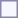<table style="border:1px solid #8888aa; background-color:#f7f8ff; padding:5px; font-size:95%; margin: 0px 12px 12px 0px;">
</table>
